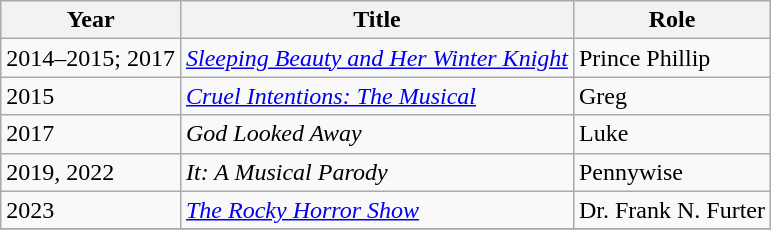<table class="wikitable sortable">
<tr>
<th>Year</th>
<th>Title</th>
<th>Role</th>
</tr>
<tr>
<td>2014–2015; 2017</td>
<td><em><a href='#'>Sleeping Beauty and Her Winter Knight</a></em></td>
<td>Prince Phillip</td>
</tr>
<tr>
<td>2015</td>
<td><em><a href='#'>Cruel Intentions: The Musical</a></em></td>
<td>Greg</td>
</tr>
<tr>
<td>2017</td>
<td><em>God Looked Away</em></td>
<td>Luke</td>
</tr>
<tr>
<td>2019, 2022</td>
<td><em>It: A Musical Parody</em></td>
<td>Pennywise</td>
</tr>
<tr>
<td>2023</td>
<td data-sort-value="Rocky Horror Show, The"><em><a href='#'>The Rocky Horror Show</a></em></td>
<td>Dr. Frank N. Furter</td>
</tr>
<tr>
</tr>
</table>
